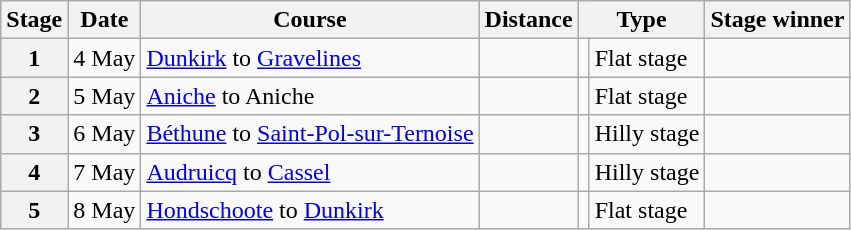<table class="wikitable">
<tr>
<th scope="col">Stage</th>
<th scope="col">Date</th>
<th scope="col">Course</th>
<th scope="col">Distance</th>
<th scope="col" colspan="2">Type</th>
<th scope="col">Stage winner</th>
</tr>
<tr>
<th scope="row" style="text-align:center;">1</th>
<td style="text-align:center;">4 May</td>
<td><a href='#'>Dunkirk</a> to <a href='#'>Gravelines</a></td>
<td style="text-align:center;"></td>
<td></td>
<td>Flat stage</td>
<td></td>
</tr>
<tr>
<th scope="row" style="text-align:center;">2</th>
<td style="text-align:center;">5 May</td>
<td><a href='#'>Aniche</a> to Aniche</td>
<td style="text-align:center;"></td>
<td></td>
<td>Flat stage</td>
<td></td>
</tr>
<tr>
<th scope="row" style="text-align:center;">3</th>
<td style="text-align:center;">6 May</td>
<td><a href='#'>Béthune</a> to <a href='#'>Saint-Pol-sur-Ternoise</a></td>
<td style="text-align:center;"></td>
<td></td>
<td>Hilly stage</td>
<td></td>
</tr>
<tr>
<th scope="row" style="text-align:center;">4</th>
<td style="text-align:center;">7 May</td>
<td><a href='#'>Audruicq</a> to <a href='#'>Cassel</a></td>
<td style="text-align:center;"></td>
<td></td>
<td>Hilly stage</td>
<td></td>
</tr>
<tr>
<th scope="row" style="text-align:center;">5</th>
<td style="text-align:center;">8 May</td>
<td><a href='#'>Hondschoote</a> to <a href='#'>Dunkirk</a></td>
<td style="text-align:center;"></td>
<td></td>
<td>Flat stage</td>
<td></td>
</tr>
</table>
